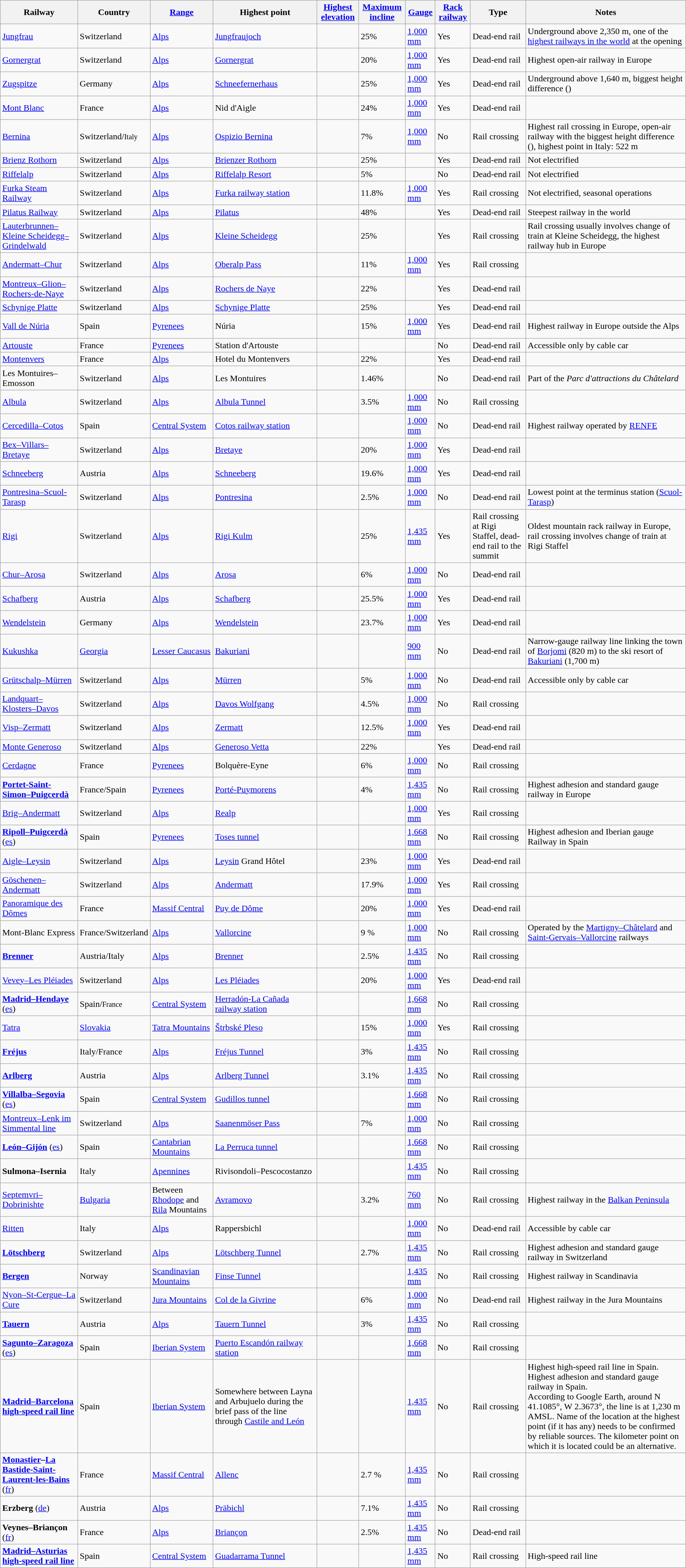<table class="wikitable sortable">
<tr>
<th align="left">Railway</th>
<th align="left">Country</th>
<th align="left"><a href='#'>Range</a></th>
<th align="left">Highest point</th>
<th align="left"><a href='#'>Highest elevation</a></th>
<th align="left"><a href='#'>Maximum incline</a></th>
<th align="left"><a href='#'>Gauge</a></th>
<th align="left"><a href='#'>Rack railway</a></th>
<th align="left">Type</th>
<th align="left">Notes</th>
</tr>
<tr>
<td><a href='#'>Jungfrau</a></td>
<td>Switzerland</td>
<td><a href='#'>Alps</a></td>
<td><a href='#'>Jungfraujoch</a></td>
<td></td>
<td>25%</td>
<td><a href='#'>1,000 mm</a></td>
<td>Yes</td>
<td>Dead-end rail</td>
<td>Underground above 2,350 m, one of the <a href='#'>highest railways in the world</a> at the opening</td>
</tr>
<tr>
<td><a href='#'>Gornergrat</a></td>
<td>Switzerland</td>
<td><a href='#'>Alps</a></td>
<td><a href='#'>Gornergrat</a></td>
<td></td>
<td>20%</td>
<td><a href='#'>1,000 mm</a></td>
<td>Yes</td>
<td>Dead-end rail</td>
<td>Highest open-air railway in Europe</td>
</tr>
<tr>
<td><a href='#'>Zugspitze</a></td>
<td>Germany</td>
<td><a href='#'>Alps</a></td>
<td><a href='#'>Schneefernerhaus</a></td>
<td></td>
<td>25%</td>
<td><a href='#'>1,000 mm</a></td>
<td>Yes</td>
<td>Dead-end rail</td>
<td>Underground above 1,640 m, biggest height difference ()</td>
</tr>
<tr>
<td><a href='#'>Mont Blanc</a></td>
<td>France</td>
<td><a href='#'>Alps</a></td>
<td>Nid d'Aigle</td>
<td></td>
<td>24%</td>
<td><a href='#'>1,000 mm</a></td>
<td>Yes</td>
<td>Dead-end rail</td>
<td></td>
</tr>
<tr>
<td><a href='#'>Bernina</a></td>
<td>Switzerland/<small>Italy</small></td>
<td><a href='#'>Alps</a></td>
<td><a href='#'>Ospizio Bernina</a></td>
<td></td>
<td>7%</td>
<td><a href='#'>1,000 mm</a></td>
<td>No</td>
<td>Rail crossing</td>
<td>Highest rail crossing in Europe, open-air railway with the biggest height difference (), highest point in Italy: 522 m</td>
</tr>
<tr>
<td><a href='#'>Brienz Rothorn</a></td>
<td>Switzerland</td>
<td><a href='#'>Alps</a></td>
<td><a href='#'>Brienzer Rothorn</a></td>
<td></td>
<td>25%</td>
<td></td>
<td>Yes</td>
<td>Dead-end rail</td>
<td>Not electrified</td>
</tr>
<tr>
<td><a href='#'>Riffelalp</a></td>
<td>Switzerland</td>
<td><a href='#'>Alps</a></td>
<td><a href='#'>Riffelalp Resort</a></td>
<td></td>
<td>5%</td>
<td></td>
<td>No</td>
<td>Dead-end rail</td>
<td>Not electrified</td>
</tr>
<tr>
<td><a href='#'>Furka Steam Railway</a></td>
<td>Switzerland</td>
<td><a href='#'>Alps</a></td>
<td><a href='#'>Furka railway station</a></td>
<td></td>
<td>11.8%</td>
<td><a href='#'>1,000 mm</a></td>
<td>Yes</td>
<td>Rail crossing</td>
<td>Not electrified, seasonal operations</td>
</tr>
<tr>
<td><a href='#'>Pilatus Railway</a></td>
<td>Switzerland</td>
<td><a href='#'>Alps</a></td>
<td><a href='#'>Pilatus</a></td>
<td></td>
<td>48%</td>
<td></td>
<td>Yes</td>
<td>Dead-end rail</td>
<td>Steepest railway in the world</td>
</tr>
<tr>
<td><a href='#'>Lauterbrunnen–Kleine Scheidegg–Grindelwald</a></td>
<td>Switzerland</td>
<td><a href='#'>Alps</a></td>
<td><a href='#'>Kleine Scheidegg</a></td>
<td></td>
<td>25%</td>
<td></td>
<td>Yes</td>
<td>Rail crossing</td>
<td>Rail crossing usually involves change of train at Kleine Scheidegg, the highest railway hub in Europe</td>
</tr>
<tr>
<td><a href='#'>Andermatt–Chur</a></td>
<td>Switzerland</td>
<td><a href='#'>Alps</a></td>
<td><a href='#'>Oberalp Pass</a></td>
<td></td>
<td>11%</td>
<td><a href='#'>1,000 mm</a></td>
<td>Yes</td>
<td>Rail crossing</td>
<td></td>
</tr>
<tr>
<td><a href='#'>Montreux–Glion–Rochers-de-Naye</a></td>
<td>Switzerland</td>
<td><a href='#'>Alps</a></td>
<td><a href='#'>Rochers de Naye</a></td>
<td></td>
<td>22%</td>
<td></td>
<td>Yes</td>
<td>Dead-end rail</td>
<td></td>
</tr>
<tr>
<td><a href='#'>Schynige Platte</a></td>
<td>Switzerland</td>
<td><a href='#'>Alps</a></td>
<td><a href='#'>Schynige Platte</a></td>
<td></td>
<td>25%</td>
<td></td>
<td>Yes</td>
<td>Dead-end rail</td>
<td></td>
</tr>
<tr>
<td><a href='#'>Vall de Núria</a></td>
<td>Spain</td>
<td><a href='#'>Pyrenees</a></td>
<td>Núria</td>
<td></td>
<td>15%</td>
<td><a href='#'>1,000 mm</a></td>
<td>Yes</td>
<td>Dead-end rail</td>
<td>Highest railway in Europe outside the Alps</td>
</tr>
<tr>
<td><a href='#'>Artouste</a></td>
<td>France</td>
<td><a href='#'>Pyrenees</a></td>
<td>Station d'Artouste</td>
<td></td>
<td></td>
<td></td>
<td>No</td>
<td>Dead-end rail</td>
<td>Accessible only by cable car</td>
</tr>
<tr>
<td><a href='#'>Montenvers</a></td>
<td>France</td>
<td><a href='#'>Alps</a></td>
<td>Hotel du Montenvers</td>
<td></td>
<td>22%</td>
<td></td>
<td>Yes</td>
<td>Dead-end rail</td>
<td></td>
</tr>
<tr>
<td>Les Montuires–Emosson</td>
<td>Switzerland</td>
<td><a href='#'>Alps</a></td>
<td>Les Montuires</td>
<td></td>
<td>1.46%</td>
<td></td>
<td>No</td>
<td>Dead-end rail</td>
<td>Part of the <em>Parc d'attractions du Châtelard</em></td>
</tr>
<tr>
<td><a href='#'>Albula</a></td>
<td>Switzerland</td>
<td><a href='#'>Alps</a></td>
<td><a href='#'>Albula Tunnel</a></td>
<td></td>
<td>3.5%</td>
<td><a href='#'>1,000 mm</a></td>
<td>No</td>
<td>Rail crossing</td>
<td></td>
</tr>
<tr>
<td><a href='#'>Cercedilla–Cotos</a></td>
<td>Spain</td>
<td><a href='#'>Central System</a></td>
<td><a href='#'>Cotos railway station</a></td>
<td></td>
<td></td>
<td><a href='#'>1,000 mm</a></td>
<td>No</td>
<td>Dead-end rail</td>
<td>Highest railway operated by <a href='#'>RENFE</a></td>
</tr>
<tr>
<td><a href='#'>Bex–Villars–Bretaye</a></td>
<td>Switzerland</td>
<td><a href='#'>Alps</a></td>
<td><a href='#'>Bretaye</a></td>
<td></td>
<td>20%</td>
<td><a href='#'>1,000 mm</a></td>
<td>Yes</td>
<td>Dead-end rail</td>
<td></td>
</tr>
<tr>
<td><a href='#'>Schneeberg</a></td>
<td>Austria</td>
<td><a href='#'>Alps</a></td>
<td><a href='#'>Schneeberg</a></td>
<td></td>
<td>19.6%</td>
<td><a href='#'>1,000 mm</a></td>
<td>Yes</td>
<td>Dead-end rail</td>
<td></td>
</tr>
<tr>
<td><a href='#'>Pontresina–Scuol-Tarasp</a></td>
<td>Switzerland</td>
<td><a href='#'>Alps</a></td>
<td><a href='#'>Pontresina</a></td>
<td></td>
<td>2.5%</td>
<td><a href='#'>1,000 mm</a></td>
<td>No</td>
<td>Dead-end rail</td>
<td>Lowest point at the terminus station (<a href='#'>Scuol-Tarasp</a>)</td>
</tr>
<tr>
<td><a href='#'>Rigi</a></td>
<td>Switzerland</td>
<td><a href='#'>Alps</a></td>
<td><a href='#'>Rigi Kulm</a></td>
<td></td>
<td>25%</td>
<td><a href='#'>1,435 mm</a></td>
<td>Yes</td>
<td>Rail crossing at Rigi Staffel, dead-end rail to the summit</td>
<td>Oldest mountain rack railway in Europe, rail crossing involves change of train at Rigi Staffel</td>
</tr>
<tr>
<td><a href='#'>Chur–Arosa</a></td>
<td>Switzerland</td>
<td><a href='#'>Alps</a></td>
<td><a href='#'>Arosa</a></td>
<td></td>
<td>6%</td>
<td><a href='#'>1,000 mm</a></td>
<td>No</td>
<td>Dead-end rail</td>
<td></td>
</tr>
<tr>
<td><a href='#'>Schafberg</a></td>
<td>Austria</td>
<td><a href='#'>Alps</a></td>
<td><a href='#'>Schafberg</a></td>
<td></td>
<td>25.5%</td>
<td><a href='#'>1,000 mm</a></td>
<td>Yes</td>
<td>Dead-end rail</td>
<td></td>
</tr>
<tr>
<td><a href='#'>Wendelstein</a></td>
<td>Germany</td>
<td><a href='#'>Alps</a></td>
<td><a href='#'>Wendelstein</a></td>
<td></td>
<td>23.7%</td>
<td><a href='#'>1,000 mm</a></td>
<td>Yes</td>
<td>Dead-end rail</td>
<td></td>
</tr>
<tr>
<td><a href='#'>Kukushka</a></td>
<td><a href='#'>Georgia</a></td>
<td><a href='#'>Lesser Caucasus</a></td>
<td><a href='#'>Bakuriani</a></td>
<td></td>
<td></td>
<td><a href='#'>900 mm</a></td>
<td>No</td>
<td>Dead-end rail</td>
<td>Narrow-gauge railway line linking the town of <a href='#'>Borjomi</a> (820 m) to the ski resort of <a href='#'>Bakuriani</a> (1,700 m)</td>
</tr>
<tr>
<td><a href='#'>Grütschalp–Mürren</a></td>
<td>Switzerland</td>
<td><a href='#'>Alps</a></td>
<td><a href='#'>Mürren</a></td>
<td></td>
<td>5%</td>
<td><a href='#'>1,000 mm</a></td>
<td>No</td>
<td>Dead-end rail</td>
<td>Accessible only by cable car</td>
</tr>
<tr>
<td><a href='#'>Landquart–Klosters–Davos</a></td>
<td>Switzerland</td>
<td><a href='#'>Alps</a></td>
<td><a href='#'>Davos Wolfgang</a></td>
<td></td>
<td>4.5%</td>
<td><a href='#'>1,000 mm</a></td>
<td>No</td>
<td>Rail crossing</td>
<td></td>
</tr>
<tr>
<td><a href='#'>Visp–Zermatt</a></td>
<td>Switzerland</td>
<td><a href='#'>Alps</a></td>
<td><a href='#'>Zermatt</a></td>
<td></td>
<td>12.5%</td>
<td><a href='#'>1,000 mm</a></td>
<td>Yes</td>
<td>Dead-end rail</td>
<td></td>
</tr>
<tr>
<td><a href='#'>Monte Generoso</a></td>
<td>Switzerland</td>
<td><a href='#'>Alps</a></td>
<td><a href='#'>Generoso Vetta</a></td>
<td></td>
<td>22%</td>
<td></td>
<td>Yes</td>
<td>Dead-end rail</td>
<td></td>
</tr>
<tr>
<td><a href='#'>Cerdagne</a></td>
<td>France</td>
<td><a href='#'>Pyrenees</a></td>
<td>Bolquère-Eyne</td>
<td></td>
<td>6%</td>
<td><a href='#'>1,000 mm</a></td>
<td>No</td>
<td>Rail crossing</td>
<td></td>
</tr>
<tr>
<td><strong><a href='#'>Portet-Saint-Simon–Puigcerdà</a></strong></td>
<td>France/Spain</td>
<td><a href='#'>Pyrenees</a></td>
<td><a href='#'>Porté-Puymorens</a></td>
<td></td>
<td>4%</td>
<td><a href='#'>1,435 mm</a></td>
<td>No</td>
<td>Rail crossing</td>
<td>Highest adhesion and standard gauge railway in Europe</td>
</tr>
<tr>
<td><a href='#'>Brig–Andermatt</a></td>
<td>Switzerland</td>
<td><a href='#'>Alps</a></td>
<td><a href='#'>Realp</a></td>
<td></td>
<td></td>
<td><a href='#'>1,000 mm</a></td>
<td>Yes</td>
<td>Rail crossing</td>
<td></td>
</tr>
<tr>
<td><strong><a href='#'>Ripoll–Puigcerdà</a></strong> (<a href='#'>es</a>)</td>
<td>Spain</td>
<td><a href='#'>Pyrenees</a></td>
<td><a href='#'>Toses tunnel</a></td>
<td></td>
<td></td>
<td><a href='#'>1,668 mm</a></td>
<td>No</td>
<td>Rail crossing</td>
<td>Highest adhesion and Iberian gauge Railway in Spain</td>
</tr>
<tr>
<td><a href='#'>Aigle–Leysin</a></td>
<td>Switzerland</td>
<td><a href='#'>Alps</a></td>
<td><a href='#'>Leysin</a> Grand Hôtel</td>
<td></td>
<td>23%</td>
<td><a href='#'>1,000 mm</a></td>
<td>Yes</td>
<td>Dead-end rail</td>
<td></td>
</tr>
<tr>
<td><a href='#'>Göschenen–Andermatt</a></td>
<td>Switzerland</td>
<td><a href='#'>Alps</a></td>
<td><a href='#'>Andermatt</a></td>
<td></td>
<td>17.9%</td>
<td><a href='#'>1,000 mm</a></td>
<td>Yes</td>
<td>Rail crossing</td>
<td></td>
</tr>
<tr>
<td><a href='#'>Panoramique des Dômes</a></td>
<td>France</td>
<td><a href='#'>Massif Central</a></td>
<td><a href='#'>Puy de Dôme</a></td>
<td></td>
<td>20%</td>
<td><a href='#'>1,000 mm</a></td>
<td>Yes</td>
<td>Dead-end rail</td>
<td></td>
</tr>
<tr>
<td>Mont-Blanc Express</td>
<td>France/Switzerland</td>
<td><a href='#'>Alps</a></td>
<td><a href='#'>Vallorcine</a></td>
<td></td>
<td>9 %</td>
<td><a href='#'>1,000 mm</a></td>
<td>No</td>
<td>Rail crossing</td>
<td>Operated by the <a href='#'>Martigny–Châtelard</a> and <a href='#'>Saint-Gervais–Vallorcine</a> railways</td>
</tr>
<tr>
<td><strong><a href='#'>Brenner</a></strong></td>
<td>Austria/Italy</td>
<td><a href='#'>Alps</a></td>
<td><a href='#'>Brenner</a></td>
<td></td>
<td>2.5%</td>
<td><a href='#'>1,435 mm</a></td>
<td>No</td>
<td>Rail crossing</td>
<td></td>
</tr>
<tr>
<td><a href='#'>Vevey–Les Pléiades</a></td>
<td>Switzerland</td>
<td><a href='#'>Alps</a></td>
<td><a href='#'>Les Pléiades</a></td>
<td></td>
<td>20%</td>
<td><a href='#'>1,000 mm</a></td>
<td>Yes</td>
<td>Dead-end rail</td>
<td></td>
</tr>
<tr>
<td><strong><a href='#'>Madrid–Hendaye</a></strong> (<a href='#'>es</a>)</td>
<td>Spain/<small>France</small></td>
<td><a href='#'>Central System</a></td>
<td><a href='#'>Herradón-La Cañada railway station</a></td>
<td></td>
<td></td>
<td><a href='#'>1,668 mm</a></td>
<td>No</td>
<td>Rail crossing</td>
<td></td>
</tr>
<tr>
<td><a href='#'>Tatra</a></td>
<td><a href='#'>Slovakia</a></td>
<td><a href='#'>Tatra Mountains</a></td>
<td><a href='#'>Štrbské Pleso</a></td>
<td></td>
<td>15%</td>
<td><a href='#'>1,000 mm</a></td>
<td>Yes</td>
<td>Rail crossing</td>
<td></td>
</tr>
<tr>
<td><strong><a href='#'>Fréjus</a></strong></td>
<td>Italy/France</td>
<td><a href='#'>Alps</a></td>
<td><a href='#'>Fréjus Tunnel</a></td>
<td></td>
<td>3%</td>
<td><a href='#'>1,435 mm</a></td>
<td>No</td>
<td>Rail crossing</td>
<td></td>
</tr>
<tr>
<td><strong><a href='#'>Arlberg</a></strong></td>
<td>Austria</td>
<td><a href='#'>Alps</a></td>
<td><a href='#'>Arlberg Tunnel</a></td>
<td></td>
<td>3.1%</td>
<td><a href='#'>1,435 mm</a></td>
<td>No</td>
<td>Rail crossing</td>
<td></td>
</tr>
<tr>
<td><strong><a href='#'>Villalba–Segovia</a></strong> (<a href='#'>es</a>)</td>
<td>Spain</td>
<td><a href='#'>Central System</a></td>
<td><a href='#'>Gudillos tunnel</a></td>
<td></td>
<td></td>
<td><a href='#'>1,668 mm</a></td>
<td>No</td>
<td>Rail crossing</td>
<td></td>
</tr>
<tr>
<td><a href='#'>Montreux–Lenk im Simmental line</a></td>
<td>Switzerland</td>
<td><a href='#'>Alps</a></td>
<td><a href='#'>Saanenmöser Pass</a></td>
<td></td>
<td>7%</td>
<td><a href='#'>1,000 mm</a></td>
<td>No</td>
<td>Rail crossing</td>
<td></td>
</tr>
<tr>
<td><strong><a href='#'>León–Gijón</a></strong> (<a href='#'>es</a>)</td>
<td>Spain</td>
<td><a href='#'>Cantabrian Mountains</a></td>
<td><a href='#'>La Perruca tunnel</a></td>
<td></td>
<td></td>
<td><a href='#'>1,668 mm</a></td>
<td>No</td>
<td>Rail crossing</td>
<td></td>
</tr>
<tr>
<td><strong>Sulmona–Isernia</strong></td>
<td>Italy</td>
<td><a href='#'>Apennines</a></td>
<td>Rivisondoli–Pescocostanzo</td>
<td></td>
<td></td>
<td><a href='#'>1,435 mm</a></td>
<td>No</td>
<td>Rail crossing</td>
<td></td>
</tr>
<tr>
<td><a href='#'>Septemvri–Dobrinishte</a></td>
<td><a href='#'>Bulgaria</a></td>
<td>Between <a href='#'>Rhodope</a> and <a href='#'>Rila</a> Mountains</td>
<td><a href='#'>Avramovo</a></td>
<td></td>
<td>3.2%</td>
<td><a href='#'>760 mm</a></td>
<td>No</td>
<td>Rail crossing</td>
<td>Highest railway in the <a href='#'>Balkan Peninsula</a></td>
</tr>
<tr>
<td><a href='#'>Ritten</a></td>
<td>Italy</td>
<td><a href='#'>Alps</a></td>
<td>Rappersbichl</td>
<td></td>
<td></td>
<td><a href='#'>1,000 mm</a></td>
<td>No</td>
<td>Dead-end rail</td>
<td>Accessible by cable car</td>
</tr>
<tr>
<td><strong><a href='#'>Lötschberg</a></strong></td>
<td>Switzerland</td>
<td><a href='#'>Alps</a></td>
<td><a href='#'>Lötschberg Tunnel</a></td>
<td></td>
<td>2.7%</td>
<td><a href='#'>1,435 mm</a></td>
<td>No</td>
<td>Rail crossing</td>
<td>Highest adhesion and standard gauge railway in Switzerland</td>
</tr>
<tr>
<td><strong><a href='#'>Bergen</a></strong></td>
<td>Norway</td>
<td><a href='#'>Scandinavian Mountains</a></td>
<td><a href='#'>Finse Tunnel</a></td>
<td></td>
<td></td>
<td><a href='#'>1,435 mm</a></td>
<td>No</td>
<td>Rail crossing</td>
<td>Highest railway in Scandinavia</td>
</tr>
<tr>
<td><a href='#'>Nyon–St-Cergue–La Cure</a></td>
<td>Switzerland</td>
<td><a href='#'>Jura Mountains</a></td>
<td><a href='#'>Col de la Givrine</a></td>
<td></td>
<td>6%</td>
<td><a href='#'>1,000 mm</a></td>
<td>No</td>
<td>Dead-end rail</td>
<td>Highest railway in the Jura Mountains</td>
</tr>
<tr>
<td><strong><a href='#'>Tauern</a></strong></td>
<td>Austria</td>
<td><a href='#'>Alps</a></td>
<td><a href='#'>Tauern Tunnel</a></td>
<td></td>
<td>3%</td>
<td><a href='#'>1,435 mm</a></td>
<td>No</td>
<td>Rail crossing</td>
<td></td>
</tr>
<tr>
<td><strong><a href='#'>Sagunto–Zaragoza</a></strong> (<a href='#'>es</a>)</td>
<td>Spain</td>
<td><a href='#'>Iberian System</a></td>
<td><a href='#'>Puerto Escandón railway station</a></td>
<td></td>
<td></td>
<td><a href='#'>1,668 mm</a></td>
<td>No</td>
<td>Rail crossing</td>
<td></td>
</tr>
<tr>
<td><strong><a href='#'>Madrid–Barcelona high-speed rail line</a></strong></td>
<td>Spain</td>
<td><a href='#'>Iberian System</a></td>
<td>Somewhere between Layna and Arbujuelo during the brief pass of the line through <a href='#'>Castile and León</a></td>
<td></td>
<td></td>
<td><a href='#'>1,435 mm</a></td>
<td>No</td>
<td>Rail crossing</td>
<td>Highest high-speed rail line in Spain.<br>Highest adhesion and standard gauge railway in Spain.<br>According to Google Earth, around N 41.1085°, W 2.3673°, the line is at 1,230 m AMSL. Name of the location at the highest point (if it has any) needs to be confirmed by reliable sources. The kilometer point on which it is located could be an alternative.</td>
</tr>
<tr>
<td><strong><a href='#'>Monastier</a>–<a href='#'>La Bastide-Saint-Laurent-les-Bains</a></strong> (<a href='#'>fr</a>)</td>
<td>France</td>
<td><a href='#'>Massif Central</a></td>
<td><a href='#'>Allenc</a></td>
<td></td>
<td>2.7 %</td>
<td><a href='#'>1,435 mm</a></td>
<td>No</td>
<td>Rail crossing</td>
<td></td>
</tr>
<tr>
<td><strong>Erzberg</strong> (<a href='#'>de</a>)</td>
<td>Austria</td>
<td><a href='#'>Alps</a></td>
<td><a href='#'>Präbichl</a></td>
<td></td>
<td>7.1%</td>
<td><a href='#'>1,435 mm</a></td>
<td>No</td>
<td>Rail crossing</td>
<td></td>
</tr>
<tr>
<td><strong>Veynes–Briançon</strong> (<a href='#'>fr</a>)</td>
<td>France</td>
<td><a href='#'>Alps</a></td>
<td><a href='#'>Briançon</a></td>
<td></td>
<td>2.5%</td>
<td><a href='#'>1,435 mm</a></td>
<td>No</td>
<td>Dead-end rail</td>
<td></td>
</tr>
<tr>
<td><strong><a href='#'>Madrid–Asturias high-speed rail line</a></strong></td>
<td>Spain</td>
<td><a href='#'>Central System</a></td>
<td><a href='#'>Guadarrama Tunnel</a></td>
<td></td>
<td></td>
<td><a href='#'>1,435 mm</a></td>
<td>No</td>
<td>Rail crossing</td>
<td>High-speed rail line<br></td>
</tr>
</table>
